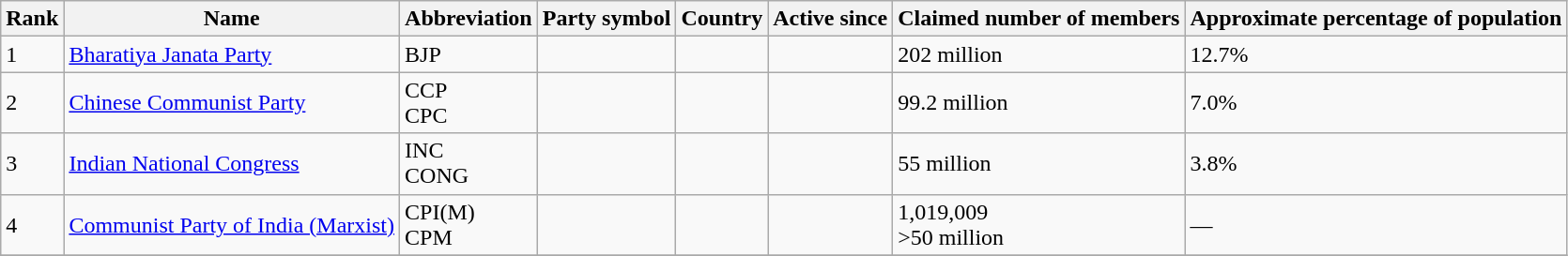<table class="wikitable sortable plainrowheaders">
<tr>
<th scope="col" data-sort-type="number">Rank</th>
<th scope="col">Name</th>
<th scope="col" class=unsortable>Abbreviation</th>
<th scope="col" class=unsortable>Party symbol</th>
<th scope="col">Country</th>
<th scope="col">Active since</th>
<th scope="col">Claimed number of members </th>
<th scope="col">Approximate percentage of population </th>
</tr>
<tr>
<td>1</td>
<td><a href='#'>Bharatiya Janata Party</a><br></td>
<td>BJP</td>
<td style="text-align:center;"></td>
<td></td>
<td style="text-align:center;"></td>
<td>202 million </td>
<td>12.7% </td>
</tr>
<tr>
<td>2</td>
<td><a href='#'>Chinese Communist Party</a></td>
<td>CCP<br>CPC</td>
<td style="text-align:center;"></td>
<td></td>
<td style="text-align:center;"></td>
<td>99.2 million </td>
<td>7.0% </td>
</tr>
<tr>
<td>3</td>
<td><a href='#'>Indian National Congress</a></td>
<td>INC<br>CONG</td>
<td></td>
<td></td>
<td style="text-align:center;"></td>
<td>55 million </td>
<td>3.8% </td>
</tr>
<tr>
<td>4</td>
<td><a href='#'>Communist Party of India (Marxist)</a></td>
<td>CPI(M)<br>CPM</td>
<td style="text-align:center;"><br></td>
<td></td>
<td style="text-align:center;"></td>
<td>1,019,009 <br> >50 million </td>
<td>—</td>
</tr>
<tr>
</tr>
</table>
